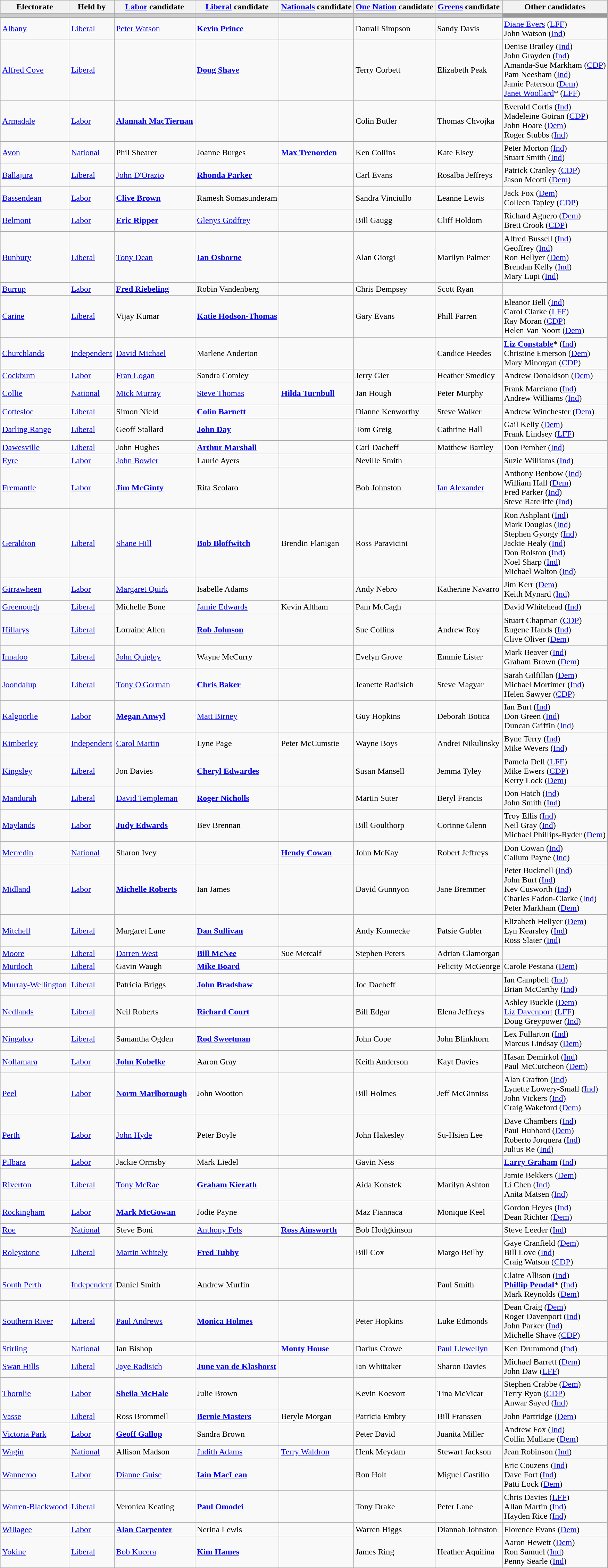<table class="wikitable">
<tr>
<th>Electorate</th>
<th>Held by</th>
<th><a href='#'>Labor</a> candidate</th>
<th><a href='#'>Liberal</a> candidate</th>
<th><a href='#'>Nationals</a> candidate</th>
<th><a href='#'>One Nation</a> candidate</th>
<th><a href='#'>Greens</a> candidate</th>
<th>Other candidates</th>
</tr>
<tr bgcolor="#cccccc">
<td></td>
<td></td>
<td></td>
<td></td>
<td></td>
<td></td>
<td></td>
<td bgcolor="#999999"></td>
</tr>
<tr>
<td><a href='#'>Albany</a></td>
<td><a href='#'>Liberal</a></td>
<td><a href='#'>Peter Watson</a></td>
<td><strong><a href='#'>Kevin Prince</a></strong></td>
<td></td>
<td>Darrall Simpson</td>
<td>Sandy Davis</td>
<td><a href='#'>Diane Evers</a> (<a href='#'>LFF</a>)<br>John Watson (<a href='#'>Ind</a>)</td>
</tr>
<tr>
<td><a href='#'>Alfred Cove</a></td>
<td><a href='#'>Liberal</a></td>
<td></td>
<td><strong><a href='#'>Doug Shave</a></strong></td>
<td></td>
<td>Terry Corbett</td>
<td>Elizabeth Peak</td>
<td>Denise Brailey (<a href='#'>Ind</a>)<br>John Grayden (<a href='#'>Ind</a>)<br>Amanda-Sue Markham (<a href='#'>CDP</a>)<br>Pam Neesham (<a href='#'>Ind</a>)<br>Jamie Paterson (<a href='#'>Dem</a>)<br><a href='#'>Janet Woollard</a>* (<a href='#'>LFF</a>)</td>
</tr>
<tr>
<td><a href='#'>Armadale</a></td>
<td><a href='#'>Labor</a></td>
<td><strong><a href='#'>Alannah MacTiernan</a></strong></td>
<td></td>
<td></td>
<td>Colin Butler</td>
<td>Thomas Chvojka</td>
<td>Everald Cortis (<a href='#'>Ind</a>)<br>Madeleine Goiran (<a href='#'>CDP</a>)<br>John Hoare (<a href='#'>Dem</a>)<br>Roger Stubbs (<a href='#'>Ind</a>)</td>
</tr>
<tr>
<td><a href='#'>Avon</a></td>
<td><a href='#'>National</a></td>
<td>Phil Shearer</td>
<td>Joanne Burges</td>
<td><strong><a href='#'>Max Trenorden</a></strong></td>
<td>Ken Collins</td>
<td>Kate Elsey</td>
<td>Peter Morton (<a href='#'>Ind</a>)<br>Stuart Smith (<a href='#'>Ind</a>)</td>
</tr>
<tr>
<td><a href='#'>Ballajura</a></td>
<td><a href='#'>Liberal</a></td>
<td><a href='#'>John D'Orazio</a></td>
<td><strong><a href='#'>Rhonda Parker</a></strong></td>
<td></td>
<td>Carl Evans</td>
<td>Rosalba Jeffreys</td>
<td>Patrick Cranley (<a href='#'>CDP</a>)<br>Jason Meotti (<a href='#'>Dem</a>)</td>
</tr>
<tr>
<td><a href='#'>Bassendean</a></td>
<td><a href='#'>Labor</a></td>
<td><strong><a href='#'>Clive Brown</a></strong></td>
<td>Ramesh Somasunderam</td>
<td></td>
<td>Sandra Vinciullo</td>
<td>Leanne Lewis</td>
<td>Jack Fox (<a href='#'>Dem</a>)<br>Colleen Tapley (<a href='#'>CDP</a>)</td>
</tr>
<tr>
<td><a href='#'>Belmont</a></td>
<td><a href='#'>Labor</a></td>
<td><strong><a href='#'>Eric Ripper</a></strong></td>
<td><a href='#'>Glenys Godfrey</a></td>
<td></td>
<td>Bill Gaugg</td>
<td>Cliff Holdom</td>
<td>Richard Aguero (<a href='#'>Dem</a>)<br>Brett Crook (<a href='#'>CDP</a>)</td>
</tr>
<tr>
<td><a href='#'>Bunbury</a></td>
<td><a href='#'>Liberal</a></td>
<td><a href='#'>Tony Dean</a></td>
<td><strong><a href='#'>Ian Osborne</a></strong></td>
<td></td>
<td>Alan Giorgi</td>
<td>Marilyn Palmer</td>
<td>Alfred Bussell (<a href='#'>Ind</a>)<br>Geoffrey (<a href='#'>Ind</a>)<br>Ron Hellyer (<a href='#'>Dem</a>)<br>Brendan Kelly (<a href='#'>Ind</a>)<br>Mary Lupi (<a href='#'>Ind</a>)</td>
</tr>
<tr>
<td><a href='#'>Burrup</a></td>
<td><a href='#'>Labor</a></td>
<td><strong><a href='#'>Fred Riebeling</a></strong></td>
<td>Robin Vandenberg</td>
<td></td>
<td>Chris Dempsey</td>
<td>Scott Ryan</td>
<td></td>
</tr>
<tr>
<td><a href='#'>Carine</a></td>
<td><a href='#'>Liberal</a></td>
<td>Vijay Kumar</td>
<td><strong><a href='#'>Katie Hodson-Thomas</a></strong></td>
<td></td>
<td>Gary Evans</td>
<td>Phill Farren</td>
<td>Eleanor Bell (<a href='#'>Ind</a>)<br>Carol Clarke (<a href='#'>LFF</a>)<br>Ray Moran (<a href='#'>CDP</a>)<br>Helen Van Noort (<a href='#'>Dem</a>)</td>
</tr>
<tr>
<td><a href='#'>Churchlands</a></td>
<td><a href='#'>Independent</a></td>
<td><a href='#'>David Michael</a></td>
<td>Marlene Anderton</td>
<td></td>
<td></td>
<td>Candice Heedes</td>
<td><strong><a href='#'>Liz Constable</a></strong>* (<a href='#'>Ind</a>)<br>Christine Emerson (<a href='#'>Dem</a>)<br>Mary Minorgan (<a href='#'>CDP</a>)</td>
</tr>
<tr>
<td><a href='#'>Cockburn</a></td>
<td><a href='#'>Labor</a></td>
<td><a href='#'>Fran Logan</a></td>
<td>Sandra Comley</td>
<td></td>
<td>Jerry Gier</td>
<td>Heather Smedley</td>
<td>Andrew Donaldson (<a href='#'>Dem</a>)</td>
</tr>
<tr>
<td><a href='#'>Collie</a></td>
<td><a href='#'>National</a></td>
<td><a href='#'>Mick Murray</a></td>
<td><a href='#'>Steve Thomas</a></td>
<td><strong><a href='#'>Hilda Turnbull</a></strong></td>
<td>Jan Hough</td>
<td>Peter Murphy</td>
<td>Frank Marciano (<a href='#'>Ind</a>)<br>Andrew Williams (<a href='#'>Ind</a>)</td>
</tr>
<tr>
<td><a href='#'>Cottesloe</a></td>
<td><a href='#'>Liberal</a></td>
<td>Simon Nield</td>
<td><strong><a href='#'>Colin Barnett</a></strong></td>
<td></td>
<td>Dianne Kenworthy</td>
<td>Steve Walker</td>
<td>Andrew Winchester (<a href='#'>Dem</a>)</td>
</tr>
<tr>
<td><a href='#'>Darling Range</a></td>
<td><a href='#'>Liberal</a></td>
<td>Geoff Stallard</td>
<td><strong><a href='#'>John Day</a></strong></td>
<td></td>
<td>Tom Greig</td>
<td>Cathrine Hall</td>
<td>Gail Kelly (<a href='#'>Dem</a>)<br>Frank Lindsey (<a href='#'>LFF</a>)</td>
</tr>
<tr>
<td><a href='#'>Dawesville</a></td>
<td><a href='#'>Liberal</a></td>
<td>John Hughes</td>
<td><strong><a href='#'>Arthur Marshall</a></strong></td>
<td></td>
<td>Carl Dacheff</td>
<td>Matthew Bartley</td>
<td>Don Pember (<a href='#'>Ind</a>)</td>
</tr>
<tr>
<td><a href='#'>Eyre</a></td>
<td><a href='#'>Labor</a></td>
<td><a href='#'>John Bowler</a></td>
<td>Laurie Ayers</td>
<td></td>
<td>Neville Smith</td>
<td></td>
<td>Suzie Williams (<a href='#'>Ind</a>)</td>
</tr>
<tr>
<td><a href='#'>Fremantle</a></td>
<td><a href='#'>Labor</a></td>
<td><strong><a href='#'>Jim McGinty</a></strong></td>
<td>Rita Scolaro</td>
<td></td>
<td>Bob Johnston</td>
<td><a href='#'>Ian Alexander</a></td>
<td>Anthony Benbow (<a href='#'>Ind</a>)<br>William Hall (<a href='#'>Dem</a>)<br>Fred Parker (<a href='#'>Ind</a>)<br>Steve Ratcliffe (<a href='#'>Ind</a>)</td>
</tr>
<tr>
<td><a href='#'>Geraldton</a></td>
<td><a href='#'>Liberal</a></td>
<td><a href='#'>Shane Hill</a></td>
<td><strong><a href='#'>Bob Bloffwitch</a></strong></td>
<td>Brendin Flanigan</td>
<td>Ross Paravicini</td>
<td></td>
<td>Ron Ashplant (<a href='#'>Ind</a>)<br>Mark Douglas (<a href='#'>Ind</a>)<br>Stephen Gyorgy (<a href='#'>Ind</a>)<br>Jackie Healy (<a href='#'>Ind</a>)<br>Don Rolston (<a href='#'>Ind</a>)<br>Noel Sharp (<a href='#'>Ind</a>)<br>Michael Walton (<a href='#'>Ind</a>)</td>
</tr>
<tr>
<td><a href='#'>Girrawheen</a></td>
<td><a href='#'>Labor</a></td>
<td><a href='#'>Margaret Quirk</a></td>
<td>Isabelle Adams</td>
<td></td>
<td>Andy Nebro</td>
<td>Katherine Navarro</td>
<td>Jim Kerr (<a href='#'>Dem</a>)<br>Keith Mynard (<a href='#'>Ind</a>)</td>
</tr>
<tr>
<td><a href='#'>Greenough</a></td>
<td><a href='#'>Liberal</a></td>
<td>Michelle Bone</td>
<td><a href='#'>Jamie Edwards</a></td>
<td>Kevin Altham</td>
<td>Pam McCagh</td>
<td></td>
<td>David Whitehead (<a href='#'>Ind</a>)</td>
</tr>
<tr>
<td><a href='#'>Hillarys</a></td>
<td><a href='#'>Liberal</a></td>
<td>Lorraine Allen</td>
<td><strong><a href='#'>Rob Johnson</a></strong></td>
<td></td>
<td>Sue Collins</td>
<td>Andrew Roy</td>
<td>Stuart Chapman (<a href='#'>CDP</a>)<br>Eugene Hands (<a href='#'>Ind</a>)<br>Clive Oliver (<a href='#'>Dem</a>)</td>
</tr>
<tr>
<td><a href='#'>Innaloo</a></td>
<td><a href='#'>Liberal</a></td>
<td><a href='#'>John Quigley</a></td>
<td>Wayne McCurry</td>
<td></td>
<td>Evelyn Grove</td>
<td>Emmie Lister</td>
<td>Mark Beaver (<a href='#'>Ind</a>)<br>Graham Brown (<a href='#'>Dem</a>)</td>
</tr>
<tr>
<td><a href='#'>Joondalup</a></td>
<td><a href='#'>Liberal</a></td>
<td><a href='#'>Tony O'Gorman</a></td>
<td><strong><a href='#'>Chris Baker</a></strong></td>
<td></td>
<td>Jeanette Radisich</td>
<td>Steve Magyar</td>
<td>Sarah Gilfillan (<a href='#'>Dem</a>)<br>Michael Mortimer (<a href='#'>Ind</a>)<br>Helen Sawyer (<a href='#'>CDP</a>)</td>
</tr>
<tr>
<td><a href='#'>Kalgoorlie</a></td>
<td><a href='#'>Labor</a></td>
<td><strong><a href='#'>Megan Anwyl</a></strong></td>
<td><a href='#'>Matt Birney</a></td>
<td></td>
<td>Guy Hopkins</td>
<td>Deborah Botica</td>
<td>Ian Burt (<a href='#'>Ind</a>)<br>Don Green (<a href='#'>Ind</a>)<br>Duncan Griffin (<a href='#'>Ind</a>)</td>
</tr>
<tr>
<td><a href='#'>Kimberley</a></td>
<td><a href='#'>Independent</a></td>
<td><a href='#'>Carol Martin</a></td>
<td>Lyne Page</td>
<td>Peter McCumstie</td>
<td>Wayne Boys</td>
<td>Andrei Nikulinsky</td>
<td>Byne Terry (<a href='#'>Ind</a>)<br>Mike Wevers (<a href='#'>Ind</a>)</td>
</tr>
<tr>
<td><a href='#'>Kingsley</a></td>
<td><a href='#'>Liberal</a></td>
<td>Jon Davies</td>
<td><strong><a href='#'>Cheryl Edwardes</a></strong></td>
<td></td>
<td>Susan Mansell</td>
<td>Jemma Tyley</td>
<td>Pamela Dell (<a href='#'>LFF</a>)<br>Mike Ewers (<a href='#'>CDP</a>)<br>Kerry Lock (<a href='#'>Dem</a>)</td>
</tr>
<tr>
<td><a href='#'>Mandurah</a></td>
<td><a href='#'>Liberal</a></td>
<td><a href='#'>David Templeman</a></td>
<td><strong><a href='#'>Roger Nicholls</a></strong></td>
<td></td>
<td>Martin Suter</td>
<td>Beryl Francis</td>
<td>Don Hatch (<a href='#'>Ind</a>)<br>John Smith (<a href='#'>Ind</a>)</td>
</tr>
<tr>
<td><a href='#'>Maylands</a></td>
<td><a href='#'>Labor</a></td>
<td><strong><a href='#'>Judy Edwards</a></strong></td>
<td>Bev Brennan</td>
<td></td>
<td>Bill Goulthorp</td>
<td>Corinne Glenn</td>
<td>Troy Ellis (<a href='#'>Ind</a>)<br>Neil Gray (<a href='#'>Ind</a>)<br>Michael Phillips-Ryder (<a href='#'>Dem</a>)</td>
</tr>
<tr>
<td><a href='#'>Merredin</a></td>
<td><a href='#'>National</a></td>
<td>Sharon Ivey</td>
<td></td>
<td><strong><a href='#'>Hendy Cowan</a></strong></td>
<td>John McKay</td>
<td>Robert Jeffreys</td>
<td>Don Cowan (<a href='#'>Ind</a>)<br>Callum Payne (<a href='#'>Ind</a>)</td>
</tr>
<tr>
<td><a href='#'>Midland</a></td>
<td><a href='#'>Labor</a></td>
<td><strong><a href='#'>Michelle Roberts</a></strong></td>
<td>Ian James</td>
<td></td>
<td>David Gunnyon</td>
<td>Jane Bremmer</td>
<td>Peter Bucknell (<a href='#'>Ind</a>)<br>John Burt (<a href='#'>Ind</a>)<br>Kev Cusworth (<a href='#'>Ind</a>)<br>Charles Eadon-Clarke (<a href='#'>Ind</a>)<br>Peter Markham (<a href='#'>Dem</a>)</td>
</tr>
<tr>
<td><a href='#'>Mitchell</a></td>
<td><a href='#'>Liberal</a></td>
<td>Margaret Lane</td>
<td><strong><a href='#'>Dan Sullivan</a></strong></td>
<td></td>
<td>Andy Konnecke</td>
<td>Patsie Gubler</td>
<td>Elizabeth Hellyer (<a href='#'>Dem</a>)<br>Lyn Kearsley (<a href='#'>Ind</a>)<br>Ross Slater (<a href='#'>Ind</a>)</td>
</tr>
<tr>
<td><a href='#'>Moore</a></td>
<td><a href='#'>Liberal</a></td>
<td><a href='#'>Darren West</a></td>
<td><strong><a href='#'>Bill McNee</a></strong></td>
<td>Sue Metcalf</td>
<td>Stephen Peters</td>
<td>Adrian Glamorgan</td>
<td></td>
</tr>
<tr>
<td><a href='#'>Murdoch</a></td>
<td><a href='#'>Liberal</a></td>
<td>Gavin Waugh</td>
<td><strong><a href='#'>Mike Board</a></strong></td>
<td></td>
<td></td>
<td>Felicity McGeorge</td>
<td>Carole Pestana (<a href='#'>Dem</a>)</td>
</tr>
<tr>
<td><a href='#'>Murray-Wellington</a></td>
<td><a href='#'>Liberal</a></td>
<td>Patricia Briggs</td>
<td><strong><a href='#'>John Bradshaw</a></strong></td>
<td></td>
<td>Joe Dacheff</td>
<td></td>
<td>Ian Campbell (<a href='#'>Ind</a>)<br>Brian McCarthy (<a href='#'>Ind</a>)</td>
</tr>
<tr>
<td><a href='#'>Nedlands</a></td>
<td><a href='#'>Liberal</a></td>
<td>Neil Roberts</td>
<td><strong><a href='#'>Richard Court</a></strong></td>
<td></td>
<td>Bill Edgar</td>
<td>Elena Jeffreys</td>
<td>Ashley Buckle (<a href='#'>Dem</a>)<br><a href='#'>Liz Davenport</a> (<a href='#'>LFF</a>)<br>Doug Greypower (<a href='#'>Ind</a>)</td>
</tr>
<tr>
<td><a href='#'>Ningaloo</a></td>
<td><a href='#'>Liberal</a></td>
<td>Samantha Ogden</td>
<td><strong><a href='#'>Rod Sweetman</a></strong></td>
<td></td>
<td>John Cope</td>
<td>John Blinkhorn</td>
<td>Lex Fullarton (<a href='#'>Ind</a>)<br>Marcus Lindsay (<a href='#'>Dem</a>)</td>
</tr>
<tr>
<td><a href='#'>Nollamara</a></td>
<td><a href='#'>Labor</a></td>
<td><strong><a href='#'>John Kobelke</a></strong></td>
<td>Aaron Gray</td>
<td></td>
<td>Keith Anderson</td>
<td>Kayt Davies</td>
<td>Hasan Demirkol (<a href='#'>Ind</a>)<br>Paul McCutcheon (<a href='#'>Dem</a>)</td>
</tr>
<tr>
<td><a href='#'>Peel</a></td>
<td><a href='#'>Labor</a></td>
<td><strong><a href='#'>Norm Marlborough</a></strong></td>
<td>John Wootton</td>
<td></td>
<td>Bill Holmes</td>
<td>Jeff McGinniss</td>
<td>Alan Grafton (<a href='#'>Ind</a>)<br>Lynette Lowery-Small (<a href='#'>Ind</a>)<br>John Vickers (<a href='#'>Ind</a>)<br>Craig Wakeford (<a href='#'>Dem</a>)</td>
</tr>
<tr>
<td><a href='#'>Perth</a></td>
<td><a href='#'>Labor</a></td>
<td><a href='#'>John Hyde</a></td>
<td>Peter Boyle</td>
<td></td>
<td>John Hakesley</td>
<td>Su-Hsien Lee</td>
<td>Dave Chambers (<a href='#'>Ind</a>)<br>Paul Hubbard (<a href='#'>Dem</a>)<br>Roberto Jorquera (<a href='#'>Ind</a>)<br>Julius Re (<a href='#'>Ind</a>)</td>
</tr>
<tr>
<td><a href='#'>Pilbara</a></td>
<td><a href='#'>Labor</a></td>
<td>Jackie Ormsby</td>
<td>Mark Liedel</td>
<td></td>
<td>Gavin Ness</td>
<td></td>
<td><strong><a href='#'>Larry Graham</a></strong> (<a href='#'>Ind</a>)</td>
</tr>
<tr>
<td><a href='#'>Riverton</a></td>
<td><a href='#'>Liberal</a></td>
<td><a href='#'>Tony McRae</a></td>
<td><strong><a href='#'>Graham Kierath</a></strong></td>
<td></td>
<td>Aida Konstek</td>
<td>Marilyn Ashton</td>
<td>Jamie Bekkers (<a href='#'>Dem</a>)<br>Li Chen (<a href='#'>Ind</a>)<br>Anita Matsen (<a href='#'>Ind</a>)</td>
</tr>
<tr>
<td><a href='#'>Rockingham</a></td>
<td><a href='#'>Labor</a></td>
<td><strong><a href='#'>Mark McGowan</a></strong></td>
<td>Jodie Payne</td>
<td></td>
<td>Maz Fiannaca</td>
<td>Monique Keel</td>
<td>Gordon Heyes (<a href='#'>Ind</a>)<br>Dean Richter (<a href='#'>Dem</a>)</td>
</tr>
<tr>
<td><a href='#'>Roe</a></td>
<td><a href='#'>National</a></td>
<td>Steve Boni</td>
<td><a href='#'>Anthony Fels</a></td>
<td><strong><a href='#'>Ross Ainsworth</a></strong></td>
<td>Bob Hodgkinson</td>
<td></td>
<td>Steve Leeder (<a href='#'>Ind</a>)</td>
</tr>
<tr>
<td><a href='#'>Roleystone</a></td>
<td><a href='#'>Liberal</a></td>
<td><a href='#'>Martin Whitely</a></td>
<td><strong><a href='#'>Fred Tubby</a></strong></td>
<td></td>
<td>Bill Cox</td>
<td>Margo Beilby</td>
<td>Gaye Cranfield (<a href='#'>Dem</a>)<br>Bill Love (<a href='#'>Ind</a>)<br>Craig Watson (<a href='#'>CDP</a>)</td>
</tr>
<tr>
<td><a href='#'>South Perth</a></td>
<td><a href='#'>Independent</a></td>
<td>Daniel Smith</td>
<td>Andrew Murfin</td>
<td></td>
<td></td>
<td>Paul Smith</td>
<td>Claire Allison (<a href='#'>Ind</a>)<br><strong><a href='#'>Phillip Pendal</a></strong>* (<a href='#'>Ind</a>)<br>Mark Reynolds (<a href='#'>Dem</a>)</td>
</tr>
<tr>
<td><a href='#'>Southern River</a></td>
<td><a href='#'>Liberal</a></td>
<td><a href='#'>Paul Andrews</a></td>
<td><strong><a href='#'>Monica Holmes</a></strong></td>
<td></td>
<td>Peter Hopkins</td>
<td>Luke Edmonds</td>
<td>Dean Craig (<a href='#'>Dem</a>)<br>Roger Davenport (<a href='#'>Ind</a>)<br>John Parker (<a href='#'>Ind</a>)<br>Michelle Shave (<a href='#'>CDP</a>)</td>
</tr>
<tr>
<td><a href='#'>Stirling</a></td>
<td><a href='#'>National</a></td>
<td>Ian Bishop</td>
<td></td>
<td><strong><a href='#'>Monty House</a></strong></td>
<td>Darius Crowe</td>
<td><a href='#'>Paul Llewellyn</a></td>
<td>Ken Drummond (<a href='#'>Ind</a>)</td>
</tr>
<tr>
<td><a href='#'>Swan Hills</a></td>
<td><a href='#'>Liberal</a></td>
<td><a href='#'>Jaye Radisich</a></td>
<td><strong><a href='#'>June van de Klashorst</a></strong></td>
<td></td>
<td>Ian Whittaker</td>
<td>Sharon Davies</td>
<td>Michael Barrett (<a href='#'>Dem</a>)<br>John Daw (<a href='#'>LFF</a>)</td>
</tr>
<tr>
<td><a href='#'>Thornlie</a></td>
<td><a href='#'>Labor</a></td>
<td><strong><a href='#'>Sheila McHale</a></strong></td>
<td>Julie Brown</td>
<td></td>
<td>Kevin Koevort</td>
<td>Tina McVicar</td>
<td>Stephen Crabbe (<a href='#'>Dem</a>)<br>Terry Ryan (<a href='#'>CDP</a>)<br>Anwar Sayed (<a href='#'>Ind</a>)</td>
</tr>
<tr>
<td><a href='#'>Vasse</a></td>
<td><a href='#'>Liberal</a></td>
<td>Ross Brommell</td>
<td><strong><a href='#'>Bernie Masters</a></strong></td>
<td>Beryle Morgan</td>
<td>Patricia Embry</td>
<td>Bill Franssen</td>
<td>John Partridge (<a href='#'>Dem</a>)</td>
</tr>
<tr>
<td><a href='#'>Victoria Park</a></td>
<td><a href='#'>Labor</a></td>
<td><strong><a href='#'>Geoff Gallop</a></strong></td>
<td>Sandra Brown</td>
<td></td>
<td>Peter David</td>
<td>Juanita Miller</td>
<td>Andrew Fox (<a href='#'>Ind</a>)<br>Collin Mullane (<a href='#'>Dem</a>)</td>
</tr>
<tr>
<td><a href='#'>Wagin</a></td>
<td><a href='#'>National</a></td>
<td>Allison Madson</td>
<td><a href='#'>Judith Adams</a></td>
<td><a href='#'>Terry Waldron</a></td>
<td>Henk Meydam</td>
<td>Stewart Jackson</td>
<td>Jean Robinson (<a href='#'>Ind</a>)</td>
</tr>
<tr>
<td><a href='#'>Wanneroo</a></td>
<td><a href='#'>Labor</a></td>
<td><a href='#'>Dianne Guise</a></td>
<td><strong><a href='#'>Iain MacLean</a></strong></td>
<td></td>
<td>Ron Holt</td>
<td>Miguel Castillo</td>
<td>Eric Couzens (<a href='#'>Ind</a>)<br>Dave Fort (<a href='#'>Ind</a>)<br>Patti Lock (<a href='#'>Dem</a>)</td>
</tr>
<tr>
<td><a href='#'>Warren-Blackwood</a></td>
<td><a href='#'>Liberal</a></td>
<td>Veronica Keating</td>
<td><strong><a href='#'>Paul Omodei</a></strong></td>
<td></td>
<td>Tony Drake</td>
<td>Peter Lane</td>
<td>Chris Davies (<a href='#'>LFF</a>)<br>Allan Martin (<a href='#'>Ind</a>)<br>Hayden Rice (<a href='#'>Ind</a>)</td>
</tr>
<tr>
<td><a href='#'>Willagee</a></td>
<td><a href='#'>Labor</a></td>
<td><strong><a href='#'>Alan Carpenter</a></strong></td>
<td>Nerina Lewis</td>
<td></td>
<td>Warren Higgs</td>
<td>Diannah Johnston</td>
<td>Florence Evans (<a href='#'>Dem</a>)</td>
</tr>
<tr>
<td><a href='#'>Yokine</a></td>
<td><a href='#'>Liberal</a></td>
<td><a href='#'>Bob Kucera</a></td>
<td><strong><a href='#'>Kim Hames</a></strong></td>
<td></td>
<td>James Ring</td>
<td>Heather Aquilina</td>
<td>Aaron Hewett (<a href='#'>Dem</a>)<br>Ron Samuel (<a href='#'>Ind</a>)<br>Penny Searle (<a href='#'>Ind</a>)</td>
</tr>
</table>
